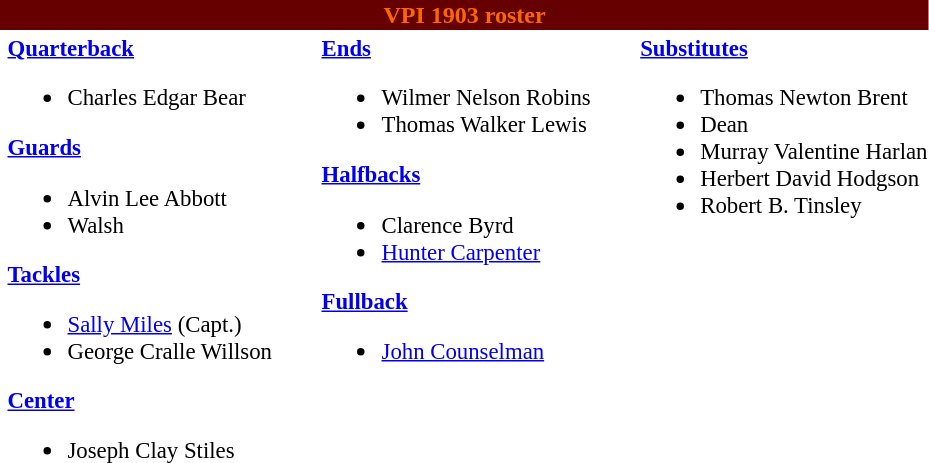<table class="toccolours" style="text-align: left;">
<tr>
<th colspan="9" style="background:#660000;color:#FF6600;text-align:center;"><span><strong>VPI 1903 roster</strong></span></th>
</tr>
<tr>
<td></td>
<td style="font-size:95%; vertical-align:top;"><strong><a href='#'>Quarterback</a></strong><br><ul><li>Charles Edgar Bear</li></ul><strong><a href='#'>Guards</a></strong><ul><li>Alvin Lee Abbott</li><li>Walsh</li></ul><strong><a href='#'>Tackles</a></strong><ul><li><a href='#'>Sally Miles</a> (Capt.)</li><li>George Cralle Willson</li></ul><strong><a href='#'>Center</a></strong><ul><li>Joseph Clay Stiles</li></ul></td>
<td style="width: 25px;"></td>
<td style="font-size:95%; vertical-align:top;"><strong><a href='#'>Ends</a></strong><br><ul><li>Wilmer Nelson Robins</li><li>Thomas Walker Lewis</li></ul><strong><a href='#'>Halfbacks</a></strong><ul><li>Clarence Byrd</li><li><a href='#'>Hunter Carpenter</a></li></ul><strong><a href='#'>Fullback</a></strong><ul><li><a href='#'>John Counselman</a></li></ul></td>
<td style="width: 25px;"></td>
<td style="font-size:95%; vertical-align:top;"><strong><a href='#'>Substitutes</a></strong><br><ul><li>Thomas Newton Brent</li><li>Dean</li><li>Murray Valentine Harlan</li><li>Herbert David Hodgson</li><li>Robert B. Tinsley</li></ul></td>
</tr>
</table>
